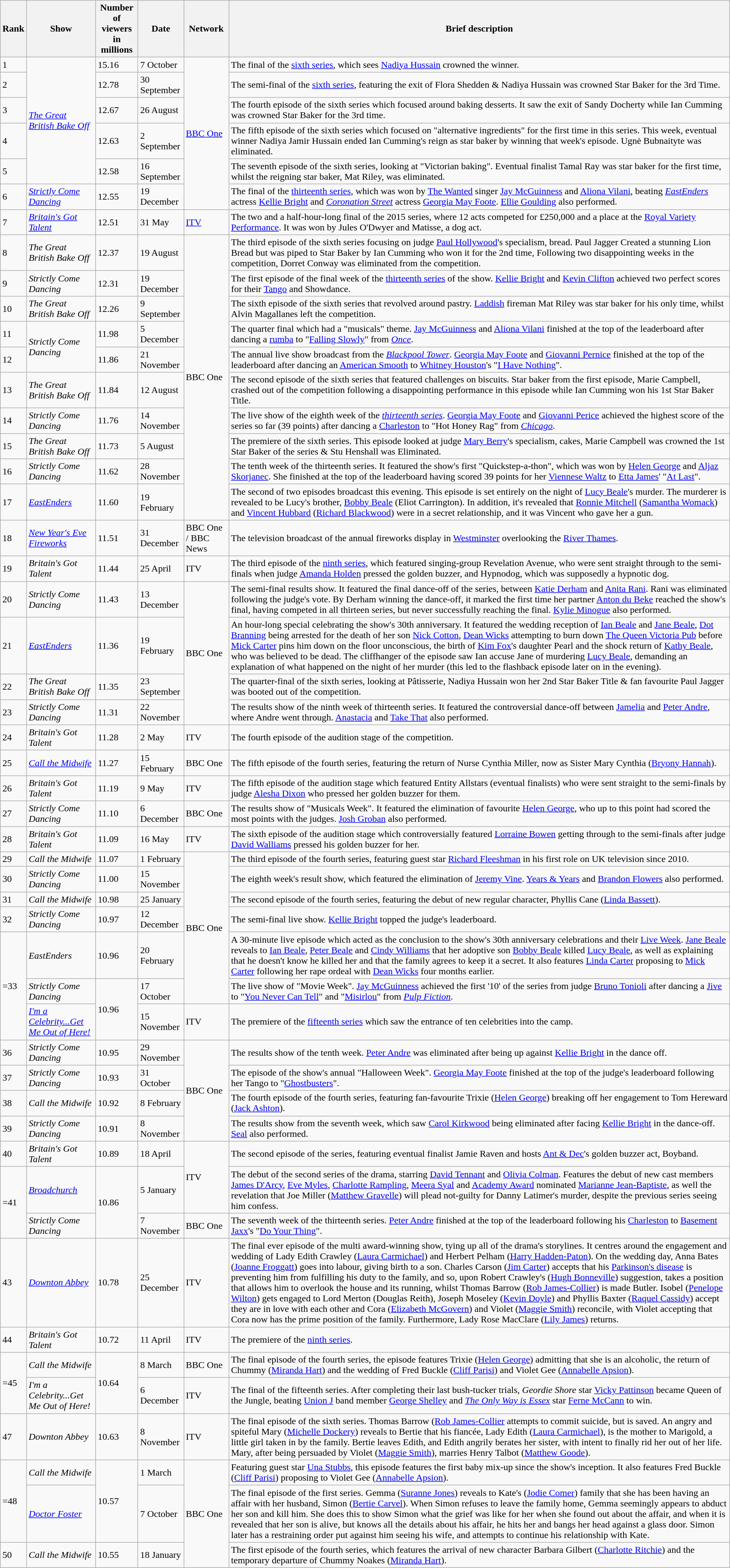<table class="sortable wikitable">
<tr>
<th>Rank</th>
<th>Show</th>
<th>Number of viewers<br>in millions</th>
<th>Date</th>
<th>Network</th>
<th>Brief description</th>
</tr>
<tr>
<td>1</td>
<td rowspan="5"><em><a href='#'>The Great British Bake Off</a></em></td>
<td>15.16</td>
<td>7 October</td>
<td rowspan="6"><a href='#'>BBC One</a></td>
<td>The final of the <a href='#'>sixth series</a>, which sees <a href='#'>Nadiya Hussain</a> crowned the winner.</td>
</tr>
<tr>
<td>2</td>
<td>12.78</td>
<td>30 September</td>
<td>The semi-final of the <a href='#'>sixth series</a>, featuring the exit of Flora Shedden & Nadiya Hussain was crowned Star Baker for the 3rd Time.</td>
</tr>
<tr>
<td>3</td>
<td>12.67</td>
<td>26 August</td>
<td>The fourth episode of the sixth series which focused around baking desserts. It saw the exit of Sandy Docherty while Ian Cumming was crowned Star Baker for the 3rd time.</td>
</tr>
<tr>
<td>4</td>
<td>12.63</td>
<td>2 September</td>
<td>The fifth episode of the sixth series which focused on "alternative ingredients" for the first time in this series. This week, eventual winner Nadiya Jamir Hussain ended Ian Cumming's reign as star baker by winning that week's episode. Ugnė Bubnaityte was eliminated.</td>
</tr>
<tr>
<td>5</td>
<td>12.58</td>
<td>16 September</td>
<td>The seventh episode of the sixth series, looking at "Victorian baking". Eventual finalist Tamal Ray was star baker for the first time, whilst the reigning star baker, Mat Riley, was eliminated.</td>
</tr>
<tr>
<td>6</td>
<td><em><a href='#'>Strictly Come Dancing</a></em></td>
<td>12.55</td>
<td>19 December</td>
<td>The final of the <a href='#'>thirteenth series</a>, which was won by <a href='#'>The Wanted</a> singer <a href='#'>Jay McGuinness</a> and <a href='#'>Aliona Vilani</a>, beating <em><a href='#'>EastEnders</a></em> actress <a href='#'>Kellie Bright</a> and <em><a href='#'>Coronation Street</a></em> actress <a href='#'>Georgia May Foote</a>. <a href='#'>Ellie Goulding</a> also performed.</td>
</tr>
<tr>
<td>7</td>
<td><em><a href='#'>Britain's Got Talent</a></em></td>
<td>12.51</td>
<td>31 May</td>
<td><a href='#'>ITV</a></td>
<td>The two and a half-hour-long final of the 2015 series, where 12 acts competed for £250,000 and a place at the <a href='#'>Royal Variety Performance</a>. It was won by Jules O'Dwyer and Matisse, a dog act.</td>
</tr>
<tr>
<td>8</td>
<td><em>The Great British Bake Off</em></td>
<td>12.37</td>
<td>19 August</td>
<td rowspan="10">BBC One</td>
<td>The third episode of the sixth series focusing on judge <a href='#'>Paul Hollywood</a>'s specialism, bread. Paul Jagger Created a stunning Lion Bread but was piped to Star Baker by Ian Cumming who won it for the 2nd time, Following two disappointing weeks in the competition, Dorret Conway was eliminated from the competition.</td>
</tr>
<tr>
<td>9</td>
<td><em>Strictly Come Dancing</em></td>
<td>12.31</td>
<td>19 December</td>
<td>The first episode of the final week of the <a href='#'>thirteenth series</a> of the show. <a href='#'>Kellie Bright</a> and <a href='#'>Kevin Clifton</a> achieved two perfect scores for their <a href='#'>Tango</a> and Showdance.</td>
</tr>
<tr>
<td>10</td>
<td><em>The Great British Bake Off</em></td>
<td>12.26</td>
<td>9 September</td>
<td>The sixth episode of the sixth series that revolved around pastry. <a href='#'>Laddish</a> fireman Mat Riley was star baker for his only time, whilst Alvin Magallanes left the competition.</td>
</tr>
<tr>
<td>11</td>
<td rowspan="2"><em>Strictly Come Dancing</em></td>
<td>11.98</td>
<td>5 December</td>
<td>The quarter final which had a "musicals" theme. <a href='#'>Jay McGuinness</a> and <a href='#'>Aliona Vilani</a> finished at the top of the leaderboard after dancing a <a href='#'>rumba</a> to "<a href='#'>Falling Slowly</a>" from <em><a href='#'>Once</a></em>.</td>
</tr>
<tr>
<td>12</td>
<td>11.86</td>
<td>21 November</td>
<td>The annual live show broadcast from the <em><a href='#'>Blackpool Tower</a></em>. <a href='#'>Georgia May Foote</a> and <a href='#'>Giovanni Pernice</a> finished at the top of the leaderboard after dancing an <a href='#'>American Smooth</a> to <a href='#'>Whitney Houston</a>'s "<a href='#'>I Have Nothing</a>".</td>
</tr>
<tr>
<td>13</td>
<td><em>The Great British Bake Off</em></td>
<td>11.84</td>
<td>12 August</td>
<td>The second episode of the sixth series that featured challenges on biscuits. Star baker from the first episode, Marie Campbell, crashed out of the competition following a disappointing performance in this episode while Ian Cumming won his 1st Star Baker Title.</td>
</tr>
<tr>
<td>14</td>
<td><em>Strictly Come Dancing</em></td>
<td>11.76</td>
<td>14 November</td>
<td>The live show of the eighth week of the <em><a href='#'>thirteenth series</a></em>. <a href='#'>Georgia May Foote</a> and <a href='#'>Giovanni Perice</a> achieved the highest score of the series so far (39 points) after dancing a <a href='#'>Charleston</a> to "Hot Honey Rag" from <em><a href='#'>Chicago</a></em>.</td>
</tr>
<tr>
<td>15</td>
<td><em>The Great British Bake Off</em></td>
<td>11.73</td>
<td>5 August</td>
<td>The premiere of the sixth series. This episode looked at judge <a href='#'>Mary Berry</a>'s specialism, cakes, Marie Campbell was crowned the 1st Star Baker of the series & Stu Henshall was Eliminated.</td>
</tr>
<tr>
<td>16</td>
<td><em>Strictly Come Dancing</em></td>
<td>11.62</td>
<td>28 November</td>
<td>The tenth week of the thirteenth series. It featured the show's first "Quickstep-a-thon", which was won by <a href='#'>Helen George</a> and <a href='#'>Aljaz Skorjanec</a>. She finished at the top of the leaderboard having scored 39 points for her <a href='#'>Viennese Waltz</a> to <a href='#'>Etta James</a>' "<a href='#'>At Last</a>".</td>
</tr>
<tr>
<td>17</td>
<td><em><a href='#'>EastEnders</a></em></td>
<td>11.60</td>
<td>19 February</td>
<td>The second of two episodes broadcast this evening. This episode is set entirely on the night of <a href='#'>Lucy Beale</a>'s murder. The murderer is revealed to be Lucy's brother, <a href='#'>Bobby Beale</a> (Eliot Carrington). In addition, it's revealed that <a href='#'>Ronnie Mitchell</a> (<a href='#'>Samantha Womack</a>) and <a href='#'>Vincent Hubbard</a> (<a href='#'>Richard Blackwood</a>) were in a secret relationship, and it was Vincent who gave her a gun.</td>
</tr>
<tr>
<td>18</td>
<td><em><a href='#'>New Year's Eve Fireworks</a></em></td>
<td>11.51</td>
<td>31 December</td>
<td>BBC One / BBC News</td>
<td>The television broadcast of the annual fireworks display in <a href='#'>Westminster</a> overlooking the <a href='#'>River Thames</a>.</td>
</tr>
<tr>
<td>19</td>
<td><em>Britain's Got Talent</em></td>
<td>11.44</td>
<td>25 April</td>
<td>ITV</td>
<td>The third episode of the <a href='#'>ninth series</a>, which featured singing-group Revelation Avenue, who were sent straight through to the semi-finals when judge <a href='#'>Amanda Holden</a> pressed the golden buzzer, and Hypnodog, which was supposedly a hypnotic dog.</td>
</tr>
<tr>
<td>20</td>
<td><em>Strictly Come Dancing</em></td>
<td>11.43</td>
<td>13 December</td>
<td rowspan="4">BBC One</td>
<td>The semi-final results show. It featured the final dance-off of the series, between <a href='#'>Katie Derham</a> and <a href='#'>Anita Rani</a>. Rani was eliminated following the judge's vote. By Derham winning the dance-off, it marked the first time her partner <a href='#'>Anton du Beke</a> reached the show's final, having competed in all thirteen series, but never successfully reaching the final. <a href='#'>Kylie Minogue</a> also performed.</td>
</tr>
<tr>
<td>21</td>
<td><em><a href='#'>EastEnders</a></em></td>
<td>11.36</td>
<td>19 February</td>
<td>An hour-long special celebrating the show's 30th anniversary. It featured the wedding reception of <a href='#'>Ian Beale</a> and <a href='#'>Jane Beale</a>, <a href='#'>Dot Branning</a> being arrested for the death of her son <a href='#'>Nick Cotton</a>, <a href='#'>Dean Wicks</a> attempting to burn down <a href='#'>The Queen Victoria Pub</a> before <a href='#'>Mick Carter</a> pins him down on the floor unconscious, the birth of <a href='#'>Kim Fox</a>'s daughter Pearl and the shock return of <a href='#'>Kathy Beale</a>, who was believed to be dead. The cliffhanger of the episode saw Ian accuse Jane of murdering <a href='#'>Lucy Beale</a>, demanding an explanation of what happened on the night of her murder (this led to the flashback episode later on in the evening).</td>
</tr>
<tr>
<td>22</td>
<td><em>The Great British Bake Off</em></td>
<td>11.35</td>
<td>23 September</td>
<td>The quarter-final of the sixth series, looking at Pâtisserie, Nadiya Hussain won her 2nd Star Baker Title & fan favourite Paul Jagger was booted out of the competition.</td>
</tr>
<tr>
<td>23</td>
<td><em>Strictly Come Dancing</em></td>
<td>11.31</td>
<td>22 November</td>
<td>The results show of the ninth week of thirteenth series. It featured the controversial dance-off between <a href='#'>Jamelia</a> and <a href='#'>Peter Andre</a>, where Andre went through. <a href='#'>Anastacia</a> and <a href='#'>Take That</a> also performed.</td>
</tr>
<tr>
<td>24</td>
<td><em>Britain's Got Talent</em></td>
<td>11.28</td>
<td>2 May</td>
<td>ITV</td>
<td>The fourth episode of the audition stage of the competition.</td>
</tr>
<tr>
<td>25</td>
<td><em><a href='#'>Call the Midwife</a></em></td>
<td>11.27</td>
<td>15 February</td>
<td>BBC One</td>
<td>The fifth episode of the fourth series, featuring the return of Nurse Cynthia Miller, now as Sister Mary Cynthia (<a href='#'>Bryony Hannah</a>).</td>
</tr>
<tr>
<td>26</td>
<td><em>Britain's Got Talent</em></td>
<td>11.19</td>
<td>9 May</td>
<td>ITV</td>
<td>The fifth episode of the audition stage which featured Entity Allstars (eventual finalists) who were sent straight to the semi-finals by judge <a href='#'>Alesha Dixon</a> who pressed her golden buzzer for them.</td>
</tr>
<tr>
<td>27</td>
<td><em>Strictly Come Dancing</em></td>
<td>11.10</td>
<td>6 December</td>
<td>BBC One</td>
<td>The results show of "Musicals Week". It featured the elimination of favourite <a href='#'>Helen George</a>, who up to this point had scored the most points with the judges. <a href='#'>Josh Groban</a> also performed.</td>
</tr>
<tr>
<td>28</td>
<td><em>Britain's Got Talent</em></td>
<td>11.09</td>
<td>16 May</td>
<td>ITV</td>
<td>The sixth episode of the audition stage which controversially featured <a href='#'>Lorraine Bowen</a> getting through to the semi-finals after judge <a href='#'>David Walliams</a> pressed his golden buzzer for her.</td>
</tr>
<tr>
<td>29</td>
<td><em>Call the Midwife</em></td>
<td>11.07</td>
<td>1 February</td>
<td rowspan="6">BBC One</td>
<td>The third episode of the fourth series, featuring guest star <a href='#'>Richard Fleeshman</a> in his first role on UK television since 2010.</td>
</tr>
<tr>
<td>30</td>
<td><em>Strictly Come Dancing</em></td>
<td>11.00</td>
<td>15 November</td>
<td>The eighth week's result show, which featured the elimination of <a href='#'>Jeremy Vine</a>. <a href='#'>Years & Years</a> and <a href='#'>Brandon Flowers</a> also performed.</td>
</tr>
<tr>
<td>31</td>
<td><em>Call the Midwife</em></td>
<td>10.98</td>
<td>25 January</td>
<td>The second episode of the fourth series, featuring the debut of new regular character, Phyllis Cane (<a href='#'>Linda Bassett</a>).</td>
</tr>
<tr>
<td>32</td>
<td><em>Strictly Come Dancing</em></td>
<td>10.97</td>
<td>12 December</td>
<td>The semi-final live show. <a href='#'>Kellie Bright</a> topped the judge's leaderboard.</td>
</tr>
<tr>
<td rowspan="3">=33</td>
<td><em>EastEnders</em></td>
<td>10.96</td>
<td>20 February</td>
<td>A 30-minute live episode which acted as the conclusion to the show's 30th anniversary celebrations and their <a href='#'>Live Week</a>. <a href='#'>Jane Beale</a> reveals to <a href='#'>Ian Beale</a>, <a href='#'>Peter Beale</a> and <a href='#'>Cindy Williams</a> that her adoptive son <a href='#'>Bobby Beale</a> killed <a href='#'>Lucy Beale</a>, as well as explaining that he doesn't know he killed her and that the family agrees to keep it a secret. It also features <a href='#'>Linda Carter</a> proposing to <a href='#'>Mick Carter</a> following her rape ordeal with <a href='#'>Dean Wicks</a> four months earlier.</td>
</tr>
<tr>
<td><em>Strictly Come Dancing</em></td>
<td rowspan="2">10.96</td>
<td>17 October</td>
<td>The live show of "Movie Week". <a href='#'>Jay McGuinness</a> achieved the first '10' of the series from judge <a href='#'>Bruno Tonioli</a> after dancing a <a href='#'>Jive</a> to "<a href='#'>You Never Can Tell</a>" and "<a href='#'>Misirlou</a>" from <em><a href='#'>Pulp Fiction</a></em>.</td>
</tr>
<tr>
<td><em><a href='#'>I'm a Celebrity...Get Me Out of Here!</a></em></td>
<td>15 November</td>
<td>ITV</td>
<td>The premiere of the <a href='#'>fifteenth series</a> which saw the entrance of ten celebrities into the camp.</td>
</tr>
<tr>
<td>36</td>
<td><em>Strictly Come Dancing</em></td>
<td>10.95</td>
<td>29 November</td>
<td rowspan="4">BBC One</td>
<td>The results show of the tenth week. <a href='#'>Peter Andre</a> was eliminated after being up against <a href='#'>Kellie Bright</a> in the dance off.</td>
</tr>
<tr>
<td>37</td>
<td><em>Strictly Come Dancing</em></td>
<td>10.93</td>
<td>31 October</td>
<td>The episode of the show's annual "Halloween Week". <a href='#'>Georgia May Foote</a> finished at the top of the judge's leaderboard following her Tango to "<a href='#'>Ghostbusters</a>".</td>
</tr>
<tr>
<td>38</td>
<td><em>Call the Midwife</em></td>
<td>10.92</td>
<td>8 February</td>
<td>The fourth episode of the fourth series, featuring fan-favourite Trixie (<a href='#'>Helen George</a>) breaking off her engagement to Tom Hereward (<a href='#'>Jack Ashton</a>).</td>
</tr>
<tr>
<td>39</td>
<td><em>Strictly Come Dancing</em></td>
<td>10.91</td>
<td>8 November</td>
<td>The results show from the seventh week, which saw <a href='#'>Carol Kirkwood</a> being eliminated after facing <a href='#'>Kellie Bright</a> in the dance-off. <a href='#'>Seal</a> also performed.</td>
</tr>
<tr>
<td>40</td>
<td><em>Britain's Got Talent</em></td>
<td>10.89</td>
<td>18 April</td>
<td rowspan="2">ITV</td>
<td>The second episode of the series, featuring eventual finalist Jamie Raven and hosts <a href='#'>Ant & Dec</a>'s golden buzzer act, Boyband.</td>
</tr>
<tr>
<td rowspan="2">=41</td>
<td><em><a href='#'>Broadchurch</a></em></td>
<td rowspan="2">10.86</td>
<td>5 January</td>
<td>The debut of the second series of the drama, starring <a href='#'>David Tennant</a> and <a href='#'>Olivia Colman</a>. Features the debut of new cast members <a href='#'>James D'Arcy</a>, <a href='#'>Eve Myles</a>, <a href='#'>Charlotte Rampling</a>, <a href='#'>Meera Syal</a> and <a href='#'>Academy Award</a> nominated <a href='#'>Marianne Jean-Baptiste</a>, as well the revelation that Joe Miller (<a href='#'>Matthew Gravelle</a>) will plead not-guilty for Danny Latimer's murder, despite the previous series seeing him confess.</td>
</tr>
<tr>
<td><em>Strictly Come Dancing</em></td>
<td>7 November</td>
<td>BBC One</td>
<td>The seventh week of the thirteenth series. <a href='#'>Peter Andre</a> finished at the top of the leaderboard following his <a href='#'>Charleston</a> to <a href='#'>Basement Jaxx</a>'s "<a href='#'>Do Your Thing</a>".</td>
</tr>
<tr>
<td>43</td>
<td><em><a href='#'>Downton Abbey</a></em></td>
<td>10.78</td>
<td>25 December</td>
<td>ITV</td>
<td>The final ever episode of the multi award-winning show, tying up all of the drama's storylines. It centres around the engagement and wedding of Lady Edith Crawley (<a href='#'>Laura Carmichael</a>) and Herbert Pelham (<a href='#'>Harry Hadden-Paton</a>). On the wedding day, Anna Bates (<a href='#'>Joanne Froggatt</a>) goes into labour, giving birth to a son. Charles Carson (<a href='#'>Jim Carter</a>) accepts that his <a href='#'>Parkinson's disease</a> is preventing him from fulfilling his duty to the family, and so, upon Robert Crawley's (<a href='#'>Hugh Bonneville</a>) suggestion, takes a position that allows him to overlook the house and its running, whilst Thomas Barrow (<a href='#'>Rob James-Collier</a>) is made Butler. Isobel (<a href='#'>Penelope Wilton</a>) gets engaged to Lord Merton (Douglas Reith), Joseph Moseley (<a href='#'>Kevin Doyle</a>) and Phyllis Baxter (<a href='#'>Raquel Cassidy</a>) accept they are in love with each other and Cora (<a href='#'>Elizabeth McGovern</a>) and Violet (<a href='#'>Maggie Smith</a>) reconcile, with Violet accepting that Cora now has the prime position of the family. Furthermore, Lady Rose MacClare (<a href='#'>Lily James</a>) returns.</td>
</tr>
<tr>
<td>44</td>
<td><em>Britain's Got Talent</em></td>
<td>10.72</td>
<td>11 April</td>
<td>ITV</td>
<td>The premiere of the <a href='#'>ninth series</a>.</td>
</tr>
<tr>
<td rowspan="2">=45</td>
<td><em>Call the Midwife</em></td>
<td rowspan="2">10.64</td>
<td>8 March</td>
<td>BBC One</td>
<td>The final episode of the fourth series, the episode features Trixie (<a href='#'>Helen George</a>) admitting that she is an alcoholic, the return of Chummy (<a href='#'>Miranda Hart</a>) and the wedding of Fred Buckle (<a href='#'>Cliff Parisi</a>) and Violet Gee (<a href='#'>Annabelle Apsion</a>).</td>
</tr>
<tr>
<td><em>I'm a Celebrity...Get Me Out of Here!</em></td>
<td>6 December</td>
<td>ITV</td>
<td>The final of the fifteenth series. After completing their last bush-tucker trials, <em>Geordie Shore</em> star <a href='#'>Vicky Pattinson</a> became Queen of the Jungle, beating <a href='#'>Union J</a> band member <a href='#'>George Shelley</a> and <em><a href='#'>The Only Way is Essex</a></em> star <a href='#'>Ferne McCann</a> to win.</td>
</tr>
<tr>
<td>47</td>
<td><em>Downton Abbey</em></td>
<td>10.63</td>
<td>8 November</td>
<td>ITV</td>
<td>The final episode of the sixth series. Thomas Barrow (<a href='#'>Rob James-Collier</a> attempts to commit suicide, but is saved. An angry and spiteful Mary (<a href='#'>Michelle Dockery</a>) reveals to Bertie that his fiancée, Lady Edith (<a href='#'>Laura Carmichael</a>), is the mother to Marigold, a little girl taken in by the family. Bertie leaves Edith, and Edith angrily berates her sister, with intent to finally rid her out of her life. Mary, after being persuaded by Violet (<a href='#'>Maggie Smith</a>), marries Henry Talbot (<a href='#'>Matthew Goode</a>).</td>
</tr>
<tr>
<td rowspan="2">=48</td>
<td><em>Call the Midwife</em></td>
<td rowspan="2">10.57</td>
<td>1 March</td>
<td rowspan="3">BBC One</td>
<td>Featuring guest star <a href='#'>Una Stubbs</a>, this episode features the first baby mix-up since the show's inception. It also features Fred Buckle (<a href='#'>Cliff Parisi</a>) proposing to Violet Gee (<a href='#'>Annabelle Apsion</a>).</td>
</tr>
<tr>
<td><em><a href='#'>Doctor Foster</a></em></td>
<td>7 October</td>
<td>The final episode of the first series. Gemma (<a href='#'>Suranne Jones</a>) reveals to Kate's (<a href='#'>Jodie Comer</a>) family that she has been having an affair with her husband, Simon (<a href='#'>Bertie Carvel</a>). When Simon refuses to leave the family home, Gemma seemingly appears to abduct her son and kill him. She does this to show Simon what the grief was like for her when she found out about the affair, and when it is revealed that her son is alive, but knows all the details about his affair, he hits her and bangs her head against a glass door. Simon later has a restraining order put against him seeing his wife, and attempts to continue his relationship with Kate.</td>
</tr>
<tr>
<td>50</td>
<td><em>Call the Midwife</em></td>
<td>10.55</td>
<td>18 January</td>
<td>The first episode of the fourth series, which features the arrival of new character Barbara Gilbert (<a href='#'>Charlotte Ritchie</a>) and the temporary departure of Chummy Noakes (<a href='#'>Miranda Hart</a>).</td>
</tr>
</table>
